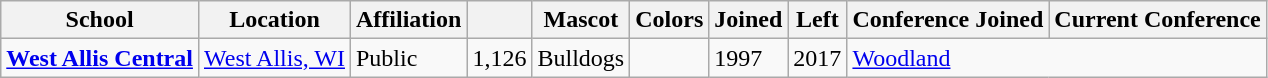<table class="wikitable sortable">
<tr>
<th>School</th>
<th>Location</th>
<th>Affiliation</th>
<th></th>
<th>Mascot</th>
<th>Colors</th>
<th>Joined</th>
<th>Left</th>
<th>Conference Joined</th>
<th>Current Conference</th>
</tr>
<tr>
<td><a href='#'><strong>West Allis Central</strong></a></td>
<td><a href='#'>West Allis, WI</a></td>
<td>Public</td>
<td>1,126</td>
<td>Bulldogs</td>
<td> </td>
<td>1997</td>
<td>2017</td>
<td colspan="2"><a href='#'>Woodland</a></td>
</tr>
</table>
